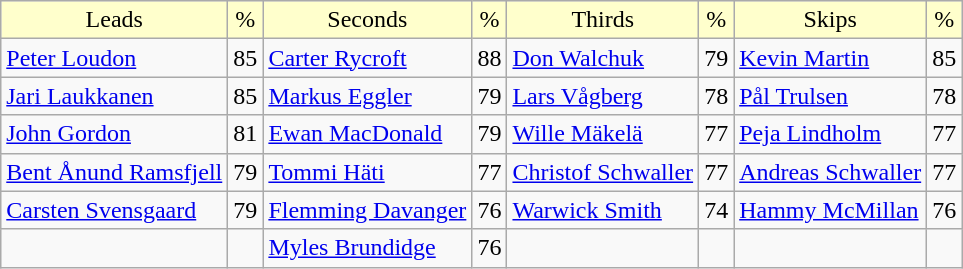<table class="wikitable">
<tr align=center bgcolor="#ffffcc">
<td>Leads</td>
<td>%</td>
<td>Seconds</td>
<td>%</td>
<td>Thirds</td>
<td>%</td>
<td>Skips</td>
<td>%</td>
</tr>
<tr>
<td> <a href='#'>Peter Loudon</a></td>
<td>85</td>
<td> <a href='#'>Carter Rycroft</a></td>
<td>88</td>
<td> <a href='#'>Don Walchuk</a></td>
<td>79</td>
<td> <a href='#'>Kevin Martin</a></td>
<td>85</td>
</tr>
<tr>
<td> <a href='#'>Jari Laukkanen</a></td>
<td>85</td>
<td> <a href='#'>Markus Eggler</a></td>
<td>79</td>
<td> <a href='#'>Lars Vågberg</a></td>
<td>78</td>
<td> <a href='#'>Pål Trulsen</a></td>
<td>78</td>
</tr>
<tr>
<td> <a href='#'>John Gordon</a></td>
<td>81</td>
<td> <a href='#'>Ewan MacDonald</a></td>
<td>79</td>
<td> <a href='#'>Wille Mäkelä</a></td>
<td>77</td>
<td> <a href='#'>Peja Lindholm</a></td>
<td>77</td>
</tr>
<tr>
<td> <a href='#'>Bent Ånund Ramsfjell</a></td>
<td>79</td>
<td> <a href='#'>Tommi Häti</a></td>
<td>77</td>
<td> <a href='#'>Christof Schwaller</a></td>
<td>77</td>
<td> <a href='#'>Andreas Schwaller</a></td>
<td>77</td>
</tr>
<tr>
<td> <a href='#'>Carsten Svensgaard</a></td>
<td>79</td>
<td> <a href='#'>Flemming Davanger</a></td>
<td>76</td>
<td> <a href='#'>Warwick Smith</a></td>
<td>74</td>
<td> <a href='#'>Hammy McMillan</a></td>
<td>76</td>
</tr>
<tr>
<td></td>
<td></td>
<td> <a href='#'>Myles Brundidge</a></td>
<td>76</td>
<td></td>
<td></td>
<td></td>
<td></td>
</tr>
</table>
